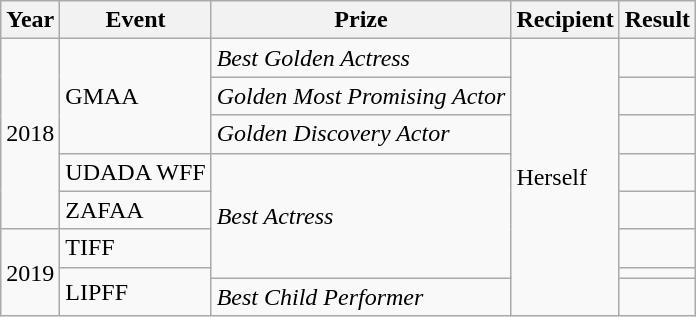<table class="wikitable">
<tr>
<th>Year</th>
<th>Event</th>
<th>Prize</th>
<th>Recipient</th>
<th>Result</th>
</tr>
<tr>
<td rowspan=5>2018</td>
<td rowspan=3>GMAA</td>
<td><em>Best Golden Actress</em></td>
<td rowspan=8>Herself</td>
<td></td>
</tr>
<tr>
<td><em>Golden Most Promising Actor</em></td>
<td></td>
</tr>
<tr>
<td><em>Golden Discovery Actor</em></td>
<td></td>
</tr>
<tr>
<td>UDADA WFF</td>
<td rowspan=4><em>Best Actress</em></td>
<td></td>
</tr>
<tr>
<td>ZAFAA</td>
<td></td>
</tr>
<tr>
<td rowspan=3>2019</td>
<td>TIFF</td>
<td></td>
</tr>
<tr>
<td rowspan=2>LIPFF</td>
<td></td>
</tr>
<tr>
<td><em>Best Child Performer</em></td>
<td></td>
</tr>
</table>
